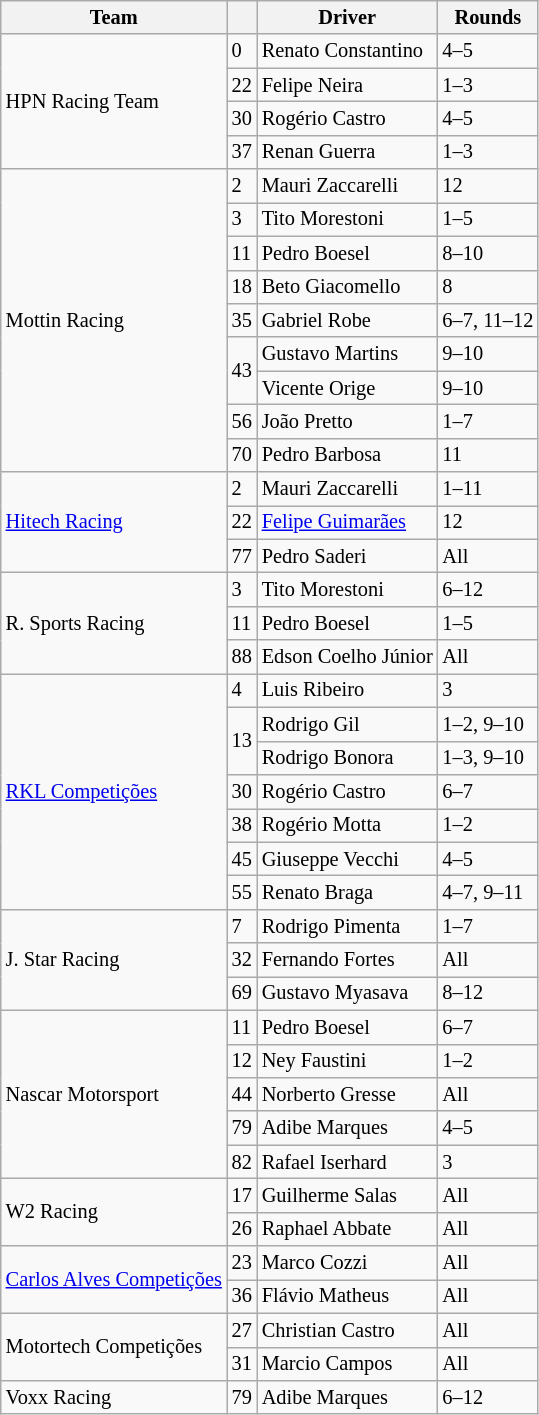<table class="wikitable" style="font-size: 85%;">
<tr>
<th>Team</th>
<th></th>
<th>Driver</th>
<th>Rounds</th>
</tr>
<tr>
<td rowspan=4>HPN Racing Team</td>
<td>0</td>
<td>Renato Constantino</td>
<td>4–5</td>
</tr>
<tr>
<td>22</td>
<td>Felipe Neira</td>
<td>1–3</td>
</tr>
<tr>
<td>30</td>
<td>Rogério Castro</td>
<td>4–5</td>
</tr>
<tr>
<td>37</td>
<td>Renan Guerra</td>
<td>1–3</td>
</tr>
<tr>
<td rowspan=9>Mottin Racing</td>
<td>2</td>
<td>Mauri Zaccarelli</td>
<td>12</td>
</tr>
<tr>
<td>3</td>
<td>Tito Morestoni</td>
<td>1–5</td>
</tr>
<tr>
<td>11</td>
<td>Pedro Boesel</td>
<td>8–10</td>
</tr>
<tr>
<td>18</td>
<td>Beto Giacomello</td>
<td>8</td>
</tr>
<tr>
<td>35</td>
<td>Gabriel Robe</td>
<td>6–7, 11–12</td>
</tr>
<tr>
<td rowspan=2>43</td>
<td>Gustavo Martins</td>
<td>9–10</td>
</tr>
<tr>
<td>Vicente Orige</td>
<td>9–10</td>
</tr>
<tr>
<td>56</td>
<td>João Pretto</td>
<td>1–7</td>
</tr>
<tr>
<td>70</td>
<td>Pedro Barbosa</td>
<td>11</td>
</tr>
<tr>
<td rowspan=3><a href='#'>Hitech Racing</a></td>
<td>2</td>
<td>Mauri Zaccarelli</td>
<td>1–11</td>
</tr>
<tr>
<td>22</td>
<td><a href='#'>Felipe Guimarães</a></td>
<td>12</td>
</tr>
<tr>
<td>77</td>
<td>Pedro Saderi</td>
<td>All</td>
</tr>
<tr>
<td rowspan=3>R. Sports Racing</td>
<td>3</td>
<td>Tito Morestoni</td>
<td>6–12</td>
</tr>
<tr>
<td>11</td>
<td>Pedro Boesel</td>
<td>1–5</td>
</tr>
<tr>
<td>88</td>
<td>Edson Coelho Júnior</td>
<td>All</td>
</tr>
<tr>
<td rowspan=7><a href='#'>RKL Competições</a></td>
<td>4</td>
<td>Luis Ribeiro</td>
<td>3</td>
</tr>
<tr>
<td rowspan=2>13</td>
<td>Rodrigo Gil</td>
<td>1–2, 9–10</td>
</tr>
<tr>
<td>Rodrigo Bonora</td>
<td>1–3, 9–10</td>
</tr>
<tr>
<td>30</td>
<td>Rogério Castro</td>
<td>6–7</td>
</tr>
<tr>
<td>38</td>
<td>Rogério Motta</td>
<td>1–2</td>
</tr>
<tr>
<td>45</td>
<td>Giuseppe Vecchi</td>
<td>4–5</td>
</tr>
<tr>
<td>55</td>
<td>Renato Braga</td>
<td>4–7, 9–11</td>
</tr>
<tr>
<td rowspan=3>J. Star Racing</td>
<td>7</td>
<td>Rodrigo Pimenta</td>
<td>1–7</td>
</tr>
<tr>
<td>32</td>
<td>Fernando Fortes</td>
<td>All</td>
</tr>
<tr>
<td>69</td>
<td>Gustavo Myasava</td>
<td>8–12</td>
</tr>
<tr>
<td rowspan=5>Nascar Motorsport</td>
<td>11</td>
<td>Pedro Boesel</td>
<td>6–7</td>
</tr>
<tr>
<td>12</td>
<td>Ney Faustini</td>
<td>1–2</td>
</tr>
<tr>
<td>44</td>
<td>Norberto Gresse</td>
<td>All</td>
</tr>
<tr>
<td>79</td>
<td>Adibe Marques</td>
<td>4–5</td>
</tr>
<tr>
<td>82</td>
<td>Rafael Iserhard</td>
<td>3</td>
</tr>
<tr>
<td rowspan=2>W2 Racing</td>
<td>17</td>
<td>Guilherme Salas</td>
<td>All</td>
</tr>
<tr>
<td>26</td>
<td>Raphael Abbate</td>
<td>All</td>
</tr>
<tr>
<td rowspan=2><a href='#'>Carlos Alves Competições</a></td>
<td>23</td>
<td>Marco Cozzi</td>
<td>All</td>
</tr>
<tr>
<td>36</td>
<td>Flávio Matheus</td>
<td>All</td>
</tr>
<tr>
<td rowspan=2>Motortech Competições</td>
<td>27</td>
<td>Christian Castro</td>
<td>All</td>
</tr>
<tr>
<td>31</td>
<td>Marcio Campos</td>
<td>All</td>
</tr>
<tr>
<td>Voxx Racing</td>
<td>79</td>
<td>Adibe Marques</td>
<td>6–12</td>
</tr>
</table>
